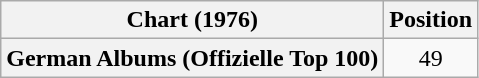<table class="wikitable plainrowheaders" style="text-align:center">
<tr>
<th scope="col">Chart (1976)</th>
<th scope="col">Position</th>
</tr>
<tr>
<th scope="row">German Albums (Offizielle Top 100)</th>
<td>49</td>
</tr>
</table>
